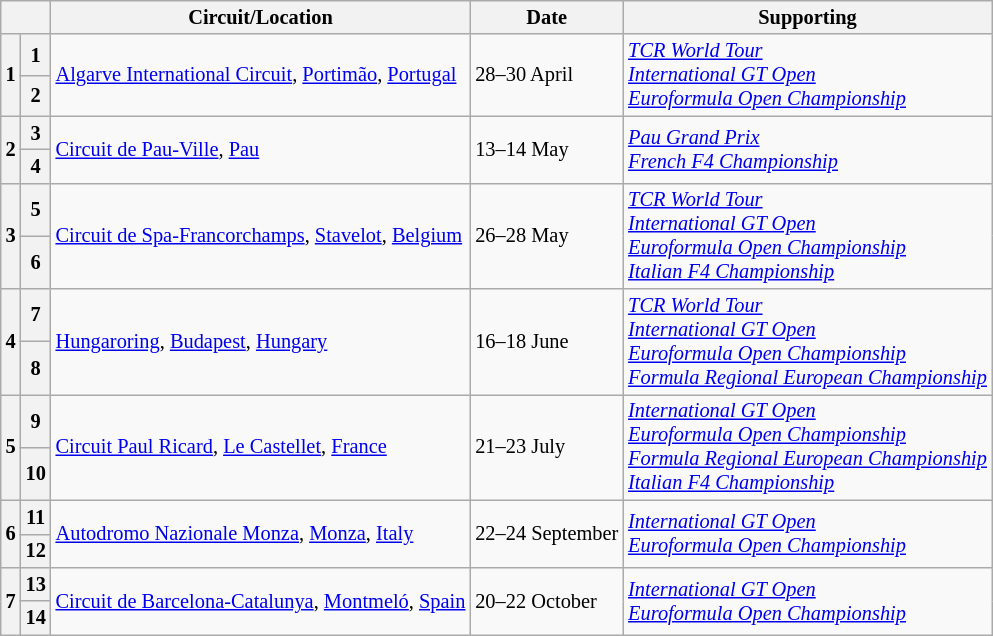<table class="wikitable" style="font-size: 85%;">
<tr>
<th colspan="2"></th>
<th>Circuit/Location</th>
<th>Date</th>
<th>Supporting</th>
</tr>
<tr>
<th rowspan="2">1</th>
<th>1</th>
<td rowspan="2"> <a href='#'>Algarve International Circuit</a>, <a href='#'>Portimão</a>, <a href='#'>Portugal</a></td>
<td rowspan="2">28–30 April</td>
<td rowspan="2"><em><a href='#'>TCR World Tour</a></em><br><em><a href='#'>International GT Open</a></em><br><em><a href='#'>Euroformula Open Championship</a></em></td>
</tr>
<tr>
<th>2</th>
</tr>
<tr>
<th rowspan="2">2</th>
<th>3</th>
<td rowspan="2"> <a href='#'>Circuit de Pau-Ville</a>, <a href='#'>Pau</a></td>
<td rowspan="2">13–14 May</td>
<td rowspan="2"><em><a href='#'>Pau Grand Prix</a><br><a href='#'>French F4 Championship</a></em></td>
</tr>
<tr>
<th>4</th>
</tr>
<tr>
<th rowspan="2">3</th>
<th>5</th>
<td rowspan="2"> <a href='#'>Circuit de Spa-Francorchamps</a>, <a href='#'>Stavelot</a>, <a href='#'>Belgium</a></td>
<td rowspan="2">26–28 May</td>
<td rowspan="2"><em><a href='#'>TCR World Tour</a></em><br><em><a href='#'>International GT Open</a></em><br><em><a href='#'>Euroformula Open Championship</a></em><br><em><a href='#'>Italian F4 Championship</a></em></td>
</tr>
<tr>
<th>6</th>
</tr>
<tr>
<th rowspan="2">4</th>
<th>7</th>
<td rowspan="2"> <a href='#'>Hungaroring</a>, <a href='#'>Budapest</a>, <a href='#'>Hungary</a></td>
<td rowspan="2">16–18 June</td>
<td rowspan="2"><em><a href='#'>TCR World Tour</a></em><br><em><a href='#'>International GT Open</a></em><br><em><a href='#'>Euroformula Open Championship</a></em><br><em><a href='#'>Formula Regional European Championship</a></em></td>
</tr>
<tr>
<th>8</th>
</tr>
<tr>
<th rowspan="2">5</th>
<th>9</th>
<td rowspan="2"> <a href='#'>Circuit Paul Ricard</a>, <a href='#'>Le Castellet</a>, <a href='#'>France</a></td>
<td rowspan="2">21–23 July</td>
<td rowspan="2"><em><a href='#'>International GT Open</a></em><br><em><a href='#'>Euroformula Open Championship</a></em><br><em><a href='#'>Formula Regional European Championship</a></em><br><em><a href='#'>Italian F4 Championship</a></em></td>
</tr>
<tr>
<th>10</th>
</tr>
<tr>
<th rowspan="2">6</th>
<th>11</th>
<td rowspan="2"> <a href='#'>Autodromo Nazionale Monza</a>, <a href='#'>Monza</a>, <a href='#'>Italy</a></td>
<td rowspan="2">22–24 September</td>
<td rowspan="2"><em><a href='#'>International GT Open</a></em><br><em><a href='#'>Euroformula Open Championship</a></em></td>
</tr>
<tr>
<th>12</th>
</tr>
<tr>
<th rowspan="2">7</th>
<th>13</th>
<td rowspan="2"> <a href='#'>Circuit de Barcelona-Catalunya</a>, <a href='#'>Montmeló</a>, <a href='#'>Spain</a></td>
<td rowspan="2">20–22 October</td>
<td rowspan="2"><em><a href='#'>International GT Open</a></em><br><em><a href='#'>Euroformula Open Championship</a></em></td>
</tr>
<tr>
<th>14</th>
</tr>
</table>
